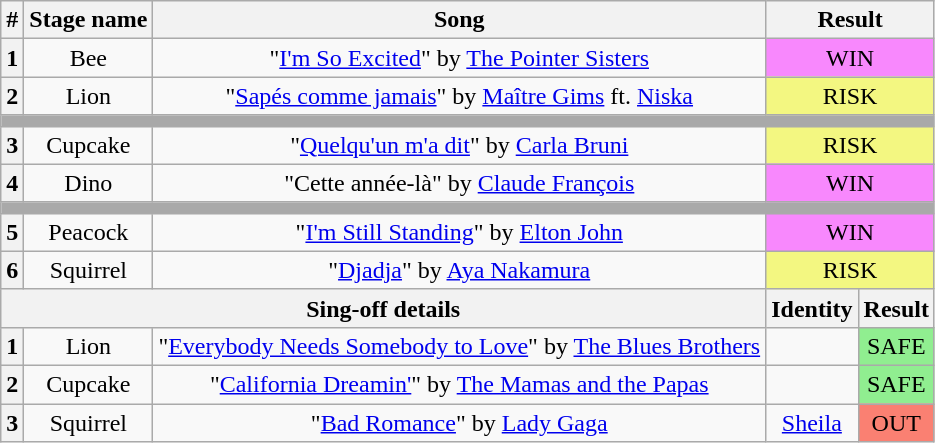<table class="wikitable plainrowheaders" style="text-align: center;">
<tr>
<th>#</th>
<th>Stage name</th>
<th>Song</th>
<th colspan="2">Result</th>
</tr>
<tr>
<th>1</th>
<td>Bee</td>
<td>"<a href='#'>I'm So Excited</a>" by <a href='#'>The Pointer Sisters</a></td>
<td colspan="2" bgcolor=#F888FD>WIN</td>
</tr>
<tr>
<th>2</th>
<td>Lion</td>
<td>"<a href='#'>Sapés comme jamais</a>" by <a href='#'>Maître Gims</a> ft. <a href='#'>Niska</a></td>
<td colspan="2" bgcolor="#F3F781">RISK</td>
</tr>
<tr>
<td colspan="5" style="background:darkgray"></td>
</tr>
<tr>
<th>3</th>
<td>Cupcake</td>
<td>"<a href='#'>Quelqu'un m'a dit</a>" by <a href='#'>Carla Bruni</a></td>
<td colspan="2" bgcolor="#F3F781">RISK</td>
</tr>
<tr>
<th>4</th>
<td>Dino</td>
<td>"Cette année-là" by <a href='#'>Claude François</a></td>
<td colspan="2" bgcolor=#F888FD>WIN</td>
</tr>
<tr>
<td colspan="5" style="background:darkgray"></td>
</tr>
<tr>
<th>5</th>
<td>Peacock</td>
<td>"<a href='#'>I'm Still Standing</a>" by <a href='#'>Elton John</a></td>
<td colspan="2" bgcolor=#F888FD>WIN</td>
</tr>
<tr>
<th>6</th>
<td>Squirrel</td>
<td>"<a href='#'>Djadja</a>" by <a href='#'>Aya Nakamura</a></td>
<td colspan="2" bgcolor="#F3F781">RISK</td>
</tr>
<tr>
<th colspan="3">Sing-off details</th>
<th>Identity</th>
<th>Result</th>
</tr>
<tr>
<th>1</th>
<td>Lion</td>
<td>"<a href='#'>Everybody Needs Somebody to Love</a>" by <a href='#'>The Blues Brothers</a></td>
<td></td>
<td bgcolor=lightgreen>SAFE</td>
</tr>
<tr>
<th>2</th>
<td>Cupcake</td>
<td>"<a href='#'>California Dreamin'</a>" by <a href='#'>The Mamas and the Papas</a></td>
<td></td>
<td bgcolor=lightgreen>SAFE</td>
</tr>
<tr>
<th>3</th>
<td>Squirrel</td>
<td>"<a href='#'>Bad Romance</a>" by <a href='#'>Lady Gaga</a></td>
<td><a href='#'>Sheila</a></td>
<td bgcolor=salmon>OUT</td>
</tr>
</table>
